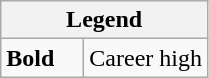<table class="wikitable">
<tr>
<th colspan="2">Legend</th>
</tr>
<tr>
<td style="width:3em;"><strong>Bold</strong></td>
<td>Career high</td>
</tr>
</table>
